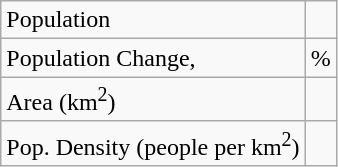<table class="wikitable">
<tr>
<td>Population</td>
<td></td>
</tr>
<tr>
<td>Population Change,</td>
<td>%</td>
</tr>
<tr>
<td>Area (km<sup>2</sup>)</td>
<td></td>
</tr>
<tr>
<td>Pop. Density (people per km<sup>2</sup>)</td>
<td></td>
</tr>
</table>
